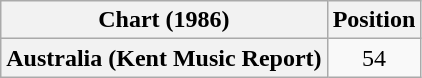<table class="wikitable plainrowheaders" style="text-align:center">
<tr>
<th scope="col">Chart (1986)</th>
<th scope="col">Position</th>
</tr>
<tr>
<th scope="row">Australia (Kent Music Report)</th>
<td>54</td>
</tr>
</table>
